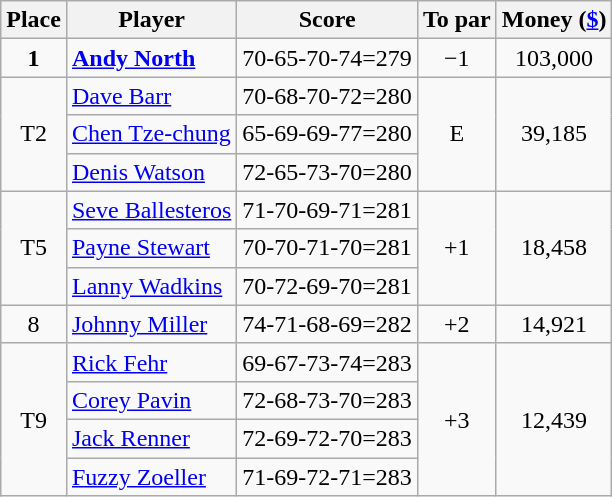<table class=wikitable>
<tr>
<th>Place</th>
<th>Player</th>
<th>Score</th>
<th>To par</th>
<th>Money (<a href='#'>$</a>)</th>
</tr>
<tr>
<td align=center><strong>1</strong></td>
<td> <strong><a href='#'>Andy North</a></strong></td>
<td>70-65-70-74=279</td>
<td align=center>−1</td>
<td align=center>103,000</td>
</tr>
<tr>
<td rowspan=3 align=center>T2</td>
<td> <a href='#'>Dave Barr</a></td>
<td>70-68-70-72=280</td>
<td rowspan=3 align=center>E</td>
<td rowspan=3 align=center>39,185</td>
</tr>
<tr>
<td> <a href='#'>Chen Tze-chung</a></td>
<td>65-69-69-77=280</td>
</tr>
<tr>
<td> <a href='#'>Denis Watson</a></td>
<td>72-65-73-70=280</td>
</tr>
<tr>
<td rowspan=3 align=center>T5</td>
<td> <a href='#'>Seve Ballesteros</a></td>
<td>71-70-69-71=281</td>
<td rowspan=3 align=center>+1</td>
<td rowspan=3 align=center>18,458</td>
</tr>
<tr>
<td> <a href='#'>Payne Stewart</a></td>
<td>70-70-71-70=281</td>
</tr>
<tr>
<td> <a href='#'>Lanny Wadkins</a></td>
<td>70-72-69-70=281</td>
</tr>
<tr>
<td align=center>8</td>
<td> <a href='#'>Johnny Miller</a></td>
<td>74-71-68-69=282</td>
<td align=center>+2</td>
<td align=center>14,921</td>
</tr>
<tr>
<td rowspan=4 align=center>T9</td>
<td> <a href='#'>Rick Fehr</a></td>
<td>69-67-73-74=283</td>
<td rowspan=4 align=center>+3</td>
<td rowspan=4 align=center>12,439</td>
</tr>
<tr>
<td> <a href='#'>Corey Pavin</a></td>
<td>72-68-73-70=283</td>
</tr>
<tr>
<td> <a href='#'>Jack Renner</a></td>
<td>72-69-72-70=283</td>
</tr>
<tr>
<td> <a href='#'>Fuzzy Zoeller</a></td>
<td>71-69-72-71=283</td>
</tr>
</table>
